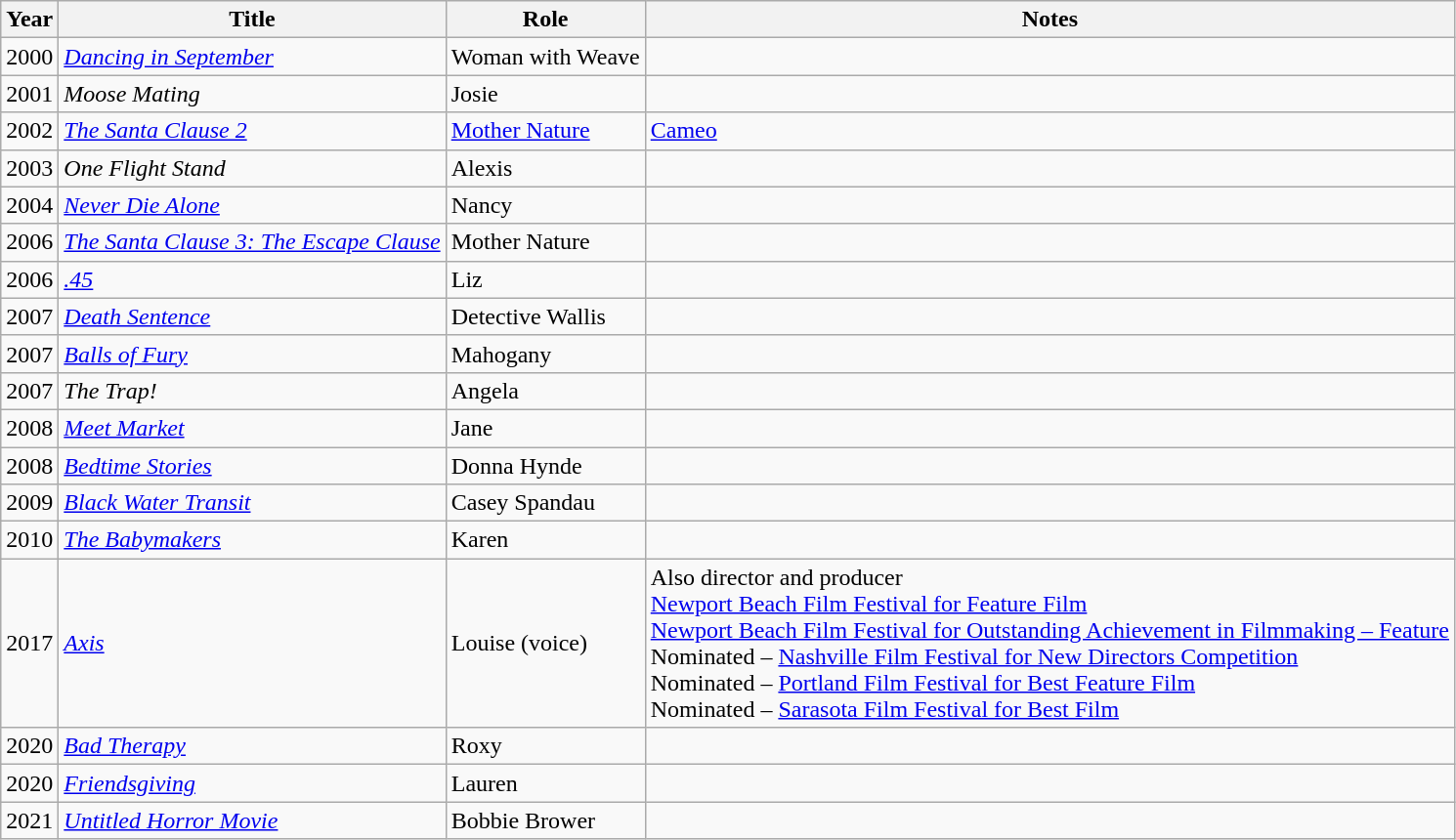<table class="wikitable sortable">
<tr>
<th>Year</th>
<th>Title</th>
<th>Role</th>
<th class="unsortable">Notes</th>
</tr>
<tr>
<td>2000</td>
<td><em><a href='#'>Dancing in September</a></em></td>
<td>Woman with Weave</td>
<td></td>
</tr>
<tr>
<td>2001</td>
<td><em>Moose Mating</em></td>
<td>Josie</td>
<td></td>
</tr>
<tr>
<td>2002</td>
<td><em><a href='#'>The Santa Clause 2</a></em></td>
<td><a href='#'>Mother Nature</a></td>
<td><a href='#'>Cameo</a></td>
</tr>
<tr>
<td>2003</td>
<td><em>One Flight Stand</em></td>
<td>Alexis</td>
<td></td>
</tr>
<tr>
<td>2004</td>
<td><em><a href='#'>Never Die Alone</a></em></td>
<td>Nancy</td>
<td></td>
</tr>
<tr>
<td>2006</td>
<td><em><a href='#'>The Santa Clause 3: The Escape Clause</a></em></td>
<td>Mother Nature</td>
<td></td>
</tr>
<tr>
<td>2006</td>
<td><em><a href='#'>.45</a></em></td>
<td>Liz</td>
<td></td>
</tr>
<tr>
<td>2007</td>
<td><em><a href='#'>Death Sentence</a></em></td>
<td>Detective Wallis</td>
<td></td>
</tr>
<tr>
<td>2007</td>
<td><em><a href='#'>Balls of Fury</a></em></td>
<td>Mahogany</td>
<td></td>
</tr>
<tr>
<td>2007</td>
<td><em>The Trap!</em></td>
<td>Angela</td>
<td></td>
</tr>
<tr>
<td>2008</td>
<td><em><a href='#'>Meet Market</a></em></td>
<td>Jane</td>
<td></td>
</tr>
<tr>
<td>2008</td>
<td><em><a href='#'>Bedtime Stories</a></em></td>
<td>Donna Hynde</td>
<td></td>
</tr>
<tr>
<td>2009</td>
<td><em><a href='#'>Black Water Transit</a></em></td>
<td>Casey Spandau</td>
<td></td>
</tr>
<tr>
<td>2010</td>
<td><em><a href='#'>The Babymakers</a></em></td>
<td>Karen</td>
</tr>
<tr>
<td>2017</td>
<td><em><a href='#'>Axis</a></em></td>
<td>Louise (voice)</td>
<td>Also director and producer<br><a href='#'>Newport Beach Film Festival for Feature Film</a><br><a href='#'>Newport Beach Film Festival for Outstanding Achievement in Filmmaking – Feature</a><br>Nominated – <a href='#'>Nashville Film Festival for New Directors Competition</a><br>Nominated – <a href='#'>Portland Film Festival for Best Feature Film</a><br>Nominated – <a href='#'>Sarasota Film Festival for Best Film</a></td>
</tr>
<tr>
<td>2020</td>
<td><em><a href='#'>Bad Therapy</a></em></td>
<td>Roxy</td>
<td></td>
</tr>
<tr>
<td>2020</td>
<td><em><a href='#'>Friendsgiving</a></em></td>
<td>Lauren</td>
<td></td>
</tr>
<tr>
<td>2021</td>
<td><em><a href='#'>Untitled Horror Movie</a></em></td>
<td>Bobbie Brower</td>
<td></td>
</tr>
</table>
